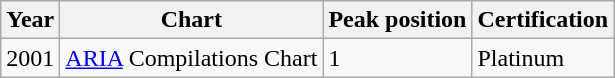<table class="wikitable" border="1">
<tr>
<th>Year</th>
<th>Chart</th>
<th>Peak position</th>
<th>Certification</th>
</tr>
<tr>
<td>2001</td>
<td><a href='#'>ARIA</a> Compilations Chart</td>
<td>1</td>
<td>Platinum </td>
</tr>
</table>
